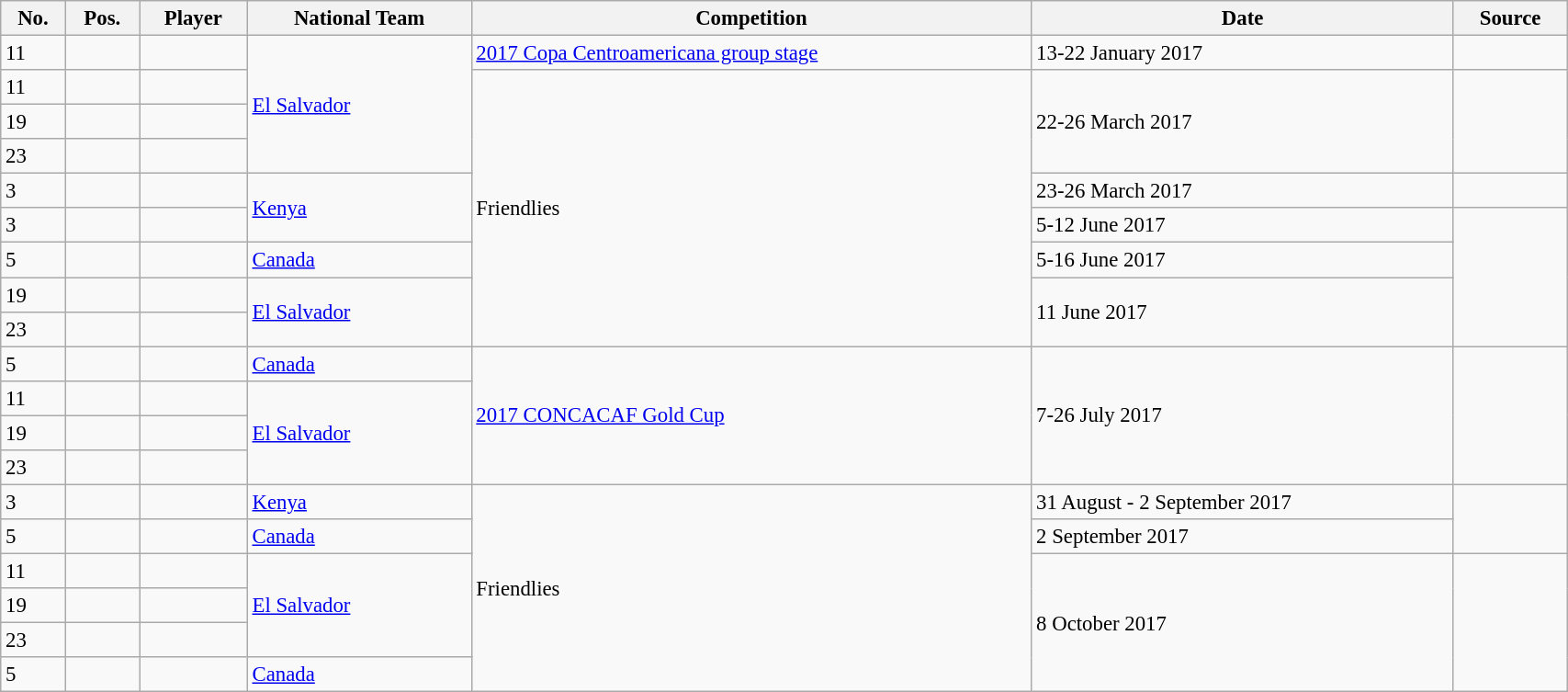<table class="wikitable sortable" style="width:90%; text-align:center; font-size:95%; text-align:left;">
<tr>
<th><strong>No.</strong></th>
<th><strong>Pos.</strong></th>
<th><strong>Player</strong></th>
<th><strong>National Team</strong></th>
<th><strong>Competition</strong></th>
<th><strong>Date</strong></th>
<th><strong>Source</strong></th>
</tr>
<tr>
<td>11</td>
<td align=center></td>
<td></td>
<td rowspan="4"> <a href='#'>El Salvador</a></td>
<td><a href='#'>2017 Copa Centroamericana group stage</a></td>
<td>13-22 January 2017</td>
<td></td>
</tr>
<tr>
<td>11</td>
<td align=center></td>
<td></td>
<td rowspan="8">Friendlies</td>
<td rowspan="3">22-26 March 2017</td>
<td rowspan="3"></td>
</tr>
<tr>
<td>19</td>
<td align=center></td>
<td></td>
</tr>
<tr>
<td>23</td>
<td align=center></td>
<td></td>
</tr>
<tr>
<td>3</td>
<td align=center></td>
<td></td>
<td rowspan="2"> <a href='#'>Kenya</a></td>
<td>23-26 March 2017</td>
<td></td>
</tr>
<tr>
<td>3</td>
<td align=center></td>
<td></td>
<td>5-12 June 2017</td>
<td rowspan="4"></td>
</tr>
<tr>
<td>5</td>
<td align=center></td>
<td></td>
<td> <a href='#'>Canada</a></td>
<td>5-16 June 2017</td>
</tr>
<tr>
<td>19</td>
<td align=center></td>
<td></td>
<td rowspan="2"> <a href='#'>El Salvador</a></td>
<td rowspan="2">11 June 2017</td>
</tr>
<tr>
<td>23</td>
<td align=center></td>
<td></td>
</tr>
<tr>
<td>5</td>
<td align=center></td>
<td></td>
<td> <a href='#'>Canada</a></td>
<td rowspan="4"><a href='#'>2017 CONCACAF Gold Cup</a></td>
<td rowspan="4">7-26 July 2017</td>
<td rowspan="4"></td>
</tr>
<tr>
<td>11</td>
<td align=center></td>
<td></td>
<td rowspan="3"> <a href='#'>El Salvador</a></td>
</tr>
<tr>
<td>19</td>
<td align=center></td>
<td></td>
</tr>
<tr>
<td>23</td>
<td align=center></td>
<td></td>
</tr>
<tr>
<td>3</td>
<td align=center></td>
<td></td>
<td> <a href='#'>Kenya</a></td>
<td rowspan="6">Friendlies</td>
<td>31 August - 2 September 2017</td>
<td rowspan="2"></td>
</tr>
<tr>
<td>5</td>
<td align=center></td>
<td></td>
<td> <a href='#'>Canada</a></td>
<td>2 September 2017</td>
</tr>
<tr>
<td>11</td>
<td align=center></td>
<td></td>
<td rowspan="3"> <a href='#'>El Salvador</a></td>
<td rowspan="4">8 October 2017</td>
<td rowspan="4"></td>
</tr>
<tr>
<td>19</td>
<td align=center></td>
<td></td>
</tr>
<tr>
<td>23</td>
<td align=center></td>
<td></td>
</tr>
<tr>
<td>5</td>
<td align=center></td>
<td></td>
<td> <a href='#'>Canada</a></td>
</tr>
</table>
